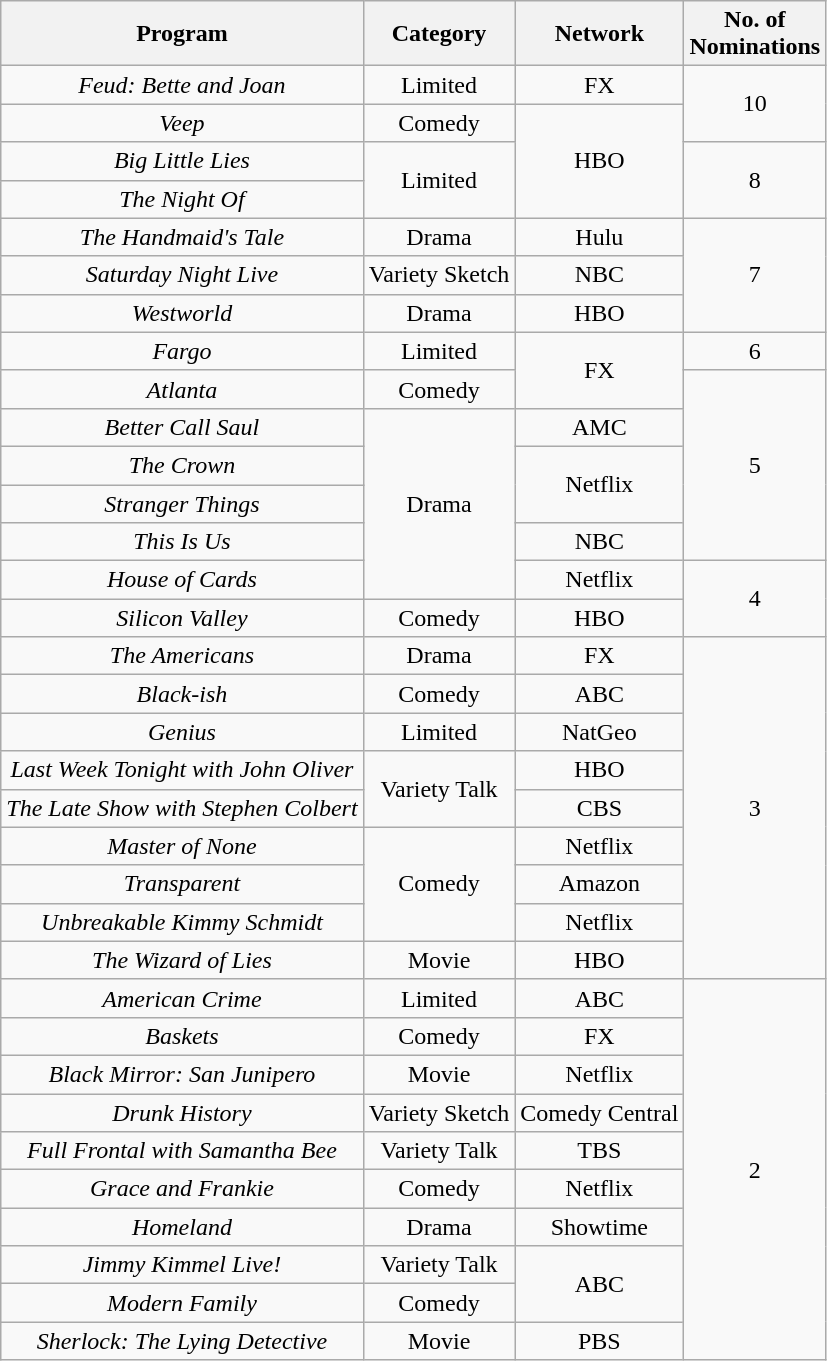<table class="wikitable">
<tr>
<th>Program</th>
<th>Category</th>
<th>Network</th>
<th>No. of<br>Nominations</th>
</tr>
<tr style="text-align:center">
<td><em>Feud: Bette and Joan</em></td>
<td>Limited</td>
<td>FX</td>
<td rowspan="2">10</td>
</tr>
<tr style="text-align:center">
<td><em>Veep</em></td>
<td>Comedy</td>
<td rowspan="3">HBO</td>
</tr>
<tr style="text-align:center">
<td><em>Big Little Lies</em></td>
<td rowspan="2">Limited</td>
<td rowspan="2">8</td>
</tr>
<tr style="text-align:center">
<td><em>The Night Of</em></td>
</tr>
<tr style="text-align:center">
<td><em>The Handmaid's Tale</em></td>
<td>Drama</td>
<td>Hulu</td>
<td rowspan="3">7</td>
</tr>
<tr style="text-align:center">
<td><em>Saturday Night Live</em></td>
<td>Variety Sketch</td>
<td>NBC</td>
</tr>
<tr style="text-align:center">
<td><em>Westworld</em></td>
<td>Drama</td>
<td>HBO</td>
</tr>
<tr style="text-align:center">
<td><em>Fargo</em></td>
<td>Limited</td>
<td rowspan="2">FX</td>
<td>6</td>
</tr>
<tr style="text-align:center">
<td><em>Atlanta</em></td>
<td>Comedy</td>
<td rowspan="5">5</td>
</tr>
<tr style="text-align:center">
<td><em>Better Call Saul</em></td>
<td rowspan="5">Drama</td>
<td>AMC</td>
</tr>
<tr style="text-align:center">
<td><em>The Crown</em></td>
<td rowspan="2">Netflix</td>
</tr>
<tr style="text-align:center">
<td><em>Stranger Things</em></td>
</tr>
<tr style="text-align:center">
<td><em>This Is Us</em></td>
<td>NBC</td>
</tr>
<tr style="text-align:center">
<td><em>House of Cards</em></td>
<td>Netflix</td>
<td rowspan="2">4</td>
</tr>
<tr style="text-align:center">
<td><em>Silicon Valley</em></td>
<td>Comedy</td>
<td>HBO</td>
</tr>
<tr style="text-align:center">
<td><em>The Americans</em></td>
<td>Drama</td>
<td>FX</td>
<td rowspan="9">3</td>
</tr>
<tr style="text-align:center">
<td><em>Black-ish</em></td>
<td>Comedy</td>
<td>ABC</td>
</tr>
<tr style="text-align:center">
<td><em>Genius</em></td>
<td>Limited</td>
<td>NatGeo</td>
</tr>
<tr style="text-align:center">
<td><em>Last Week Tonight with John Oliver</em></td>
<td rowspan="2">Variety Talk</td>
<td>HBO</td>
</tr>
<tr style="text-align:center">
<td><em>The Late Show with Stephen Colbert</em></td>
<td>CBS</td>
</tr>
<tr style="text-align:center">
<td><em>Master of None</em></td>
<td rowspan="3">Comedy</td>
<td>Netflix</td>
</tr>
<tr style="text-align:center">
<td><em>Transparent</em></td>
<td>Amazon</td>
</tr>
<tr style="text-align:center">
<td><em>Unbreakable Kimmy Schmidt</em></td>
<td>Netflix</td>
</tr>
<tr style="text-align:center">
<td><em>The Wizard of Lies</em></td>
<td>Movie</td>
<td>HBO</td>
</tr>
<tr style="text-align:center">
<td><em>American Crime</em></td>
<td>Limited</td>
<td>ABC</td>
<td rowspan="10">2</td>
</tr>
<tr style="text-align:center">
<td><em>Baskets</em></td>
<td>Comedy</td>
<td>FX</td>
</tr>
<tr style="text-align:center">
<td><em>Black Mirror: San Junipero</em></td>
<td>Movie</td>
<td>Netflix</td>
</tr>
<tr style="text-align:center">
<td><em>Drunk History</em></td>
<td>Variety Sketch</td>
<td>Comedy Central</td>
</tr>
<tr style="text-align:center">
<td><em>Full Frontal with Samantha Bee</em></td>
<td>Variety Talk</td>
<td>TBS</td>
</tr>
<tr style="text-align:center">
<td><em>Grace and Frankie</em></td>
<td>Comedy</td>
<td>Netflix</td>
</tr>
<tr style="text-align:center">
<td><em>Homeland</em></td>
<td>Drama</td>
<td>Showtime</td>
</tr>
<tr style="text-align:center">
<td><em>Jimmy Kimmel Live!</em></td>
<td>Variety Talk</td>
<td rowspan="2">ABC</td>
</tr>
<tr style="text-align:center">
<td><em>Modern Family</em></td>
<td>Comedy</td>
</tr>
<tr style="text-align:center">
<td><em>Sherlock: The Lying Detective</em></td>
<td>Movie</td>
<td>PBS</td>
</tr>
</table>
